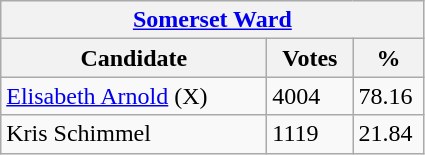<table class="wikitable">
<tr>
<th colspan="3"><a href='#'>Somerset Ward</a></th>
</tr>
<tr>
<th style="width: 170px">Candidate</th>
<th style="width: 50px">Votes</th>
<th style="width: 40px">%</th>
</tr>
<tr>
<td><a href='#'>Elisabeth Arnold</a> (X)</td>
<td>4004</td>
<td>78.16</td>
</tr>
<tr>
<td>Kris Schimmel</td>
<td>1119</td>
<td>21.84</td>
</tr>
</table>
